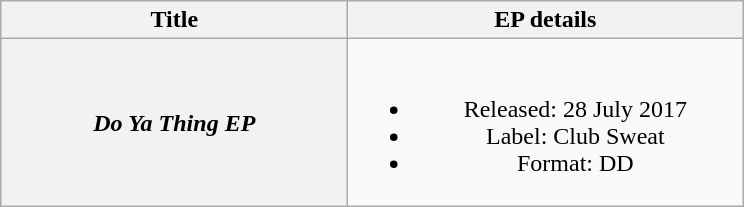<table class="wikitable plainrowheaders" style="text-align:center;" border="1">
<tr>
<th scope="col" style="width:14em;">Title</th>
<th scope="col" style="width:16em;">EP details</th>
</tr>
<tr>
<th scope="row"><em>Do Ya Thing EP</em></th>
<td><br><ul><li>Released: 28 July 2017 </li><li>Label: Club Sweat</li><li>Format: DD</li></ul></td>
</tr>
</table>
